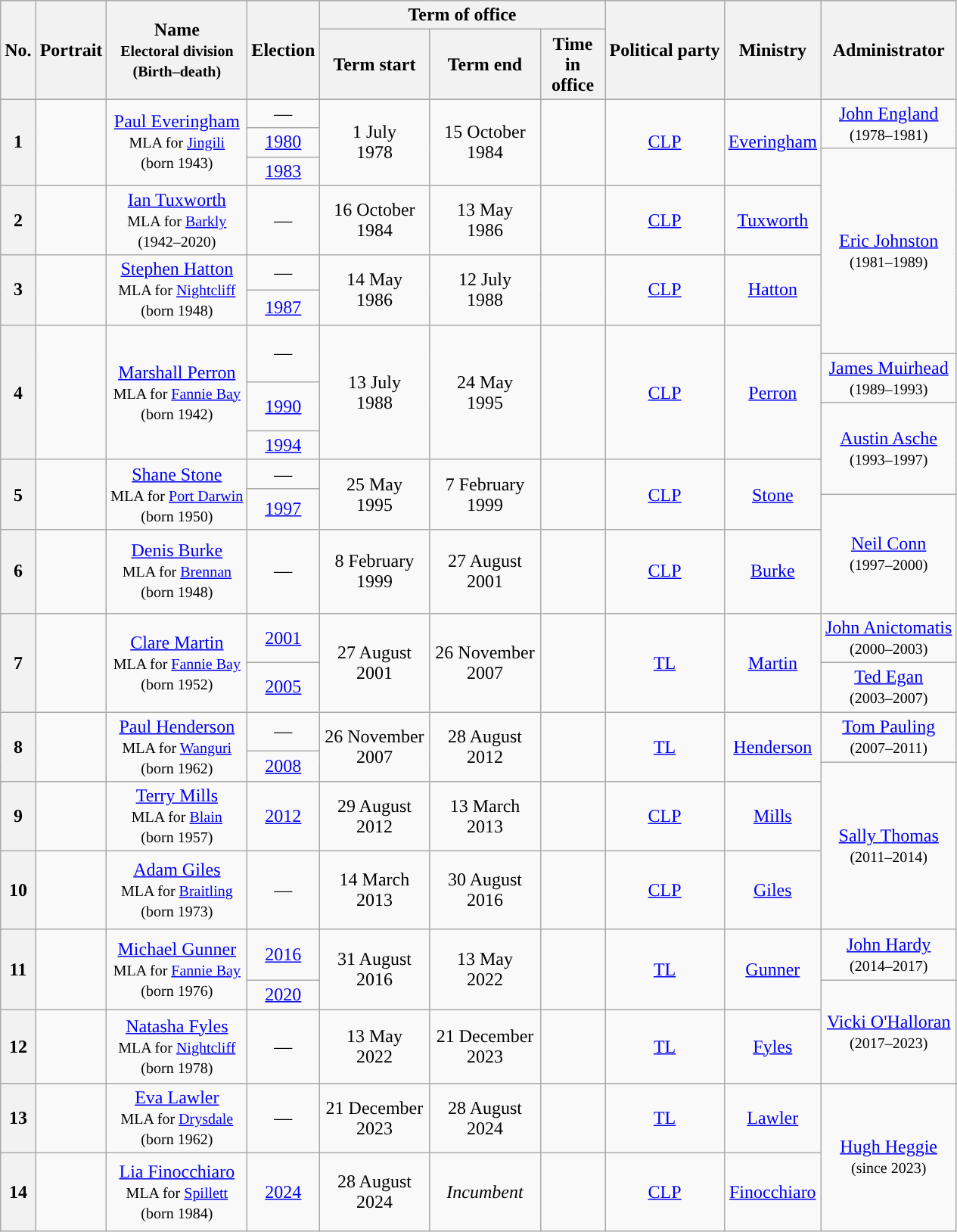<table class="wikitable" style="text-align:center">
<tr>
<th rowspan="2">No.</th>
<th rowspan="2">Portrait</th>
<th rowspan="2">Name<br><small>Electoral division<br>(Birth–death)</small></th>
<th rowspan="2">Election</th>
<th colspan="3">Term of office</th>
<th rowspan="2">Political party</th>
<th rowspan="2">Ministry</th>
<th rowspan="2">Administrator</th>
</tr>
<tr>
<th width="90px">Term start</th>
<th width="90px">Term end</th>
<th width="50px">Time in office</th>
</tr>
<tr>
<th rowspan="4" >1</th>
<td rowspan="4"></td>
<td rowspan="4"><a href='#'>Paul Everingham</a><br><small>MLA for <a href='#'>Jingili</a></small><br><small>(born 1943)</small></td>
<td>—</td>
<td rowspan="4">1 July<br>1978</td>
<td rowspan="4">15 October<br>1984</td>
<td rowspan="4"></td>
<td rowspan="4"><a href='#'>CLP</a></td>
<td rowspan="4"><a href='#'>Everingham</a></td>
<td rowspan="2"><a href='#'>John England</a><br><small>(1978–1981)</small></td>
</tr>
<tr>
<td rowspan="2"><a href='#'>1980</a></td>
</tr>
<tr>
<td rowspan="6"><a href='#'>Eric Johnston</a><br><small>(1981–1989)</small></td>
</tr>
<tr>
<td><a href='#'>1983</a></td>
</tr>
<tr>
<th>2</th>
<td></td>
<td><a href='#'>Ian Tuxworth</a><br><small>MLA for <a href='#'>Barkly</a></small><br><small>(1942–2020)</small></td>
<td>—</td>
<td>16 October<br>1984</td>
<td>13 May<br>1986</td>
<td></td>
<td><a href='#'>CLP</a></td>
<td><a href='#'>Tuxworth</a></td>
</tr>
<tr>
<th rowspan="2" >3</th>
<td rowspan="2"></td>
<td rowspan="2"><a href='#'>Stephen Hatton</a><br><small>MLA for <a href='#'>Nightcliff</a></small><br><small>(born 1948)</small></td>
<td>—</td>
<td rowspan="2">14 May<br>1986</td>
<td rowspan="2">12 July<br>1988</td>
<td rowspan="2"></td>
<td rowspan="2"><a href='#'>CLP</a></td>
<td rowspan="2"><a href='#'>Hatton</a></td>
</tr>
<tr>
<td><a href='#'>1987</a></td>
</tr>
<tr style="height:25px">
<th rowspan="5" >4</th>
<td rowspan="5"></td>
<td rowspan="5"><a href='#'>Marshall Perron</a><br><small>MLA for <a href='#'>Fannie Bay</a></small><br><small>(born 1942)</small></td>
<td rowspan="2">—</td>
<td rowspan="5">13 July<br>1988</td>
<td rowspan="5">24 May<br>1995</td>
<td rowspan="5"></td>
<td rowspan="5"><a href='#'>CLP</a></td>
<td rowspan="5"><a href='#'>Perron</a></td>
</tr>
<tr style="height:25px">
<td rowspan="2"><a href='#'>James Muirhead</a><br><small>(1989–1993)</small></td>
</tr>
<tr>
<td rowspan="2"><a href='#'>1990</a></td>
</tr>
<tr style="height:25px">
<td rowspan="4"><a href='#'>Austin Asche</a><br><small>(1993–1997)</small></td>
</tr>
<tr>
<td><a href='#'>1994</a></td>
</tr>
<tr>
<th rowspan="3" >5</th>
<td rowspan="3"></td>
<td rowspan="3"><a href='#'>Shane Stone</a><br><small>MLA for <a href='#'>Port Darwin</a></small><br><small>(born 1950)</small></td>
<td>—</td>
<td rowspan="3">25 May<br>1995</td>
<td rowspan="3">7 February<br>1999</td>
<td rowspan="3"></td>
<td rowspan="3"><a href='#'>CLP</a></td>
<td rowspan="3"><a href='#'>Stone</a></td>
</tr>
<tr>
<td rowspan="2"><a href='#'>1997</a></td>
</tr>
<tr>
<td rowspan="2"><a href='#'>Neil Conn</a><br><small>(1997–2000)</small></td>
</tr>
<tr style="height:74px">
<th rowspan="2" >6</th>
<td rowspan="2"></td>
<td rowspan="2"><a href='#'>Denis Burke</a><br><small>MLA for <a href='#'>Brennan</a></small><br><small>(born 1948)</small></td>
<td rowspan="2">—</td>
<td rowspan="2">8 February<br>1999</td>
<td rowspan="2">27 August<br>2001</td>
<td rowspan="2"></td>
<td rowspan="2"><a href='#'>CLP</a></td>
<td rowspan="2"><a href='#'>Burke</a></td>
</tr>
<tr>
<td rowspan="2"><a href='#'>John Anictomatis</a><br><small>(2000–2003)</small></td>
</tr>
<tr style="height:25px">
<th rowspan="4" style="background:">7</th>
<td rowspan="4"></td>
<td rowspan="4"><a href='#'>Clare Martin</a><br><small>MLA for <a href='#'>Fannie Bay</a></small><br><small>(born 1952)</small></td>
<td rowspan="2"><a href='#'>2001</a></td>
<td rowspan="4">27 August<br>2001</td>
<td rowspan="4">26 November<br>2007</td>
<td rowspan="4"></td>
<td rowspan="4"><a href='#'>TL</a></td>
<td rowspan="4"><a href='#'>Martin</a></td>
</tr>
<tr>
<td rowspan="2"><a href='#'>Ted Egan</a><br><small>(2003–2007)</small></td>
</tr>
<tr>
<td rowspan="2"><a href='#'>2005</a></td>
</tr>
<tr>
<td rowspan="3"><a href='#'>Tom Pauling</a><br><small>(2007–2011)</small></td>
</tr>
<tr>
<th rowspan="3" style="background:">8</th>
<td rowspan="3"></td>
<td rowspan="3"><a href='#'>Paul Henderson</a><br><small>MLA for <a href='#'>Wanguri</a></small><br><small>(born 1962)</small></td>
<td>—</td>
<td rowspan="3">26 November<br>2007</td>
<td rowspan="3">28 August<br>2012</td>
<td rowspan="3"></td>
<td rowspan="3"><a href='#'>TL</a></td>
<td rowspan="3"><a href='#'>Henderson</a></td>
</tr>
<tr>
<td rowspan="2"><a href='#'>2008</a></td>
</tr>
<tr>
<td rowspan="3"><a href='#'>Sally Thomas</a><br><small>(2011–2014)</small></td>
</tr>
<tr>
<th>9</th>
<td></td>
<td><a href='#'>Terry Mills</a><br><small>MLA for <a href='#'>Blain</a></small><br><small>(born 1957)</small></td>
<td><a href='#'>2012</a></td>
<td>29 August<br>2012</td>
<td>13 March<br>2013</td>
<td></td>
<td><a href='#'>CLP</a></td>
<td><a href='#'>Mills</a></td>
</tr>
<tr style="height:69px">
<th rowspan="2" >10</th>
<td rowspan="2"></td>
<td rowspan="2"><a href='#'>Adam Giles</a><br><small>MLA for <a href='#'>Braitling</a></small><br><small>(born 1973)</small></td>
<td rowspan="2">—</td>
<td rowspan="2">14 March<br>2013</td>
<td rowspan="2">30 August<br>2016</td>
<td rowspan="2"></td>
<td rowspan="2"><a href='#'>CLP</a></td>
<td rowspan="2"><a href='#'>Giles</a></td>
</tr>
<tr>
<td rowspan="2"><a href='#'>John Hardy</a><br><small>(2014–2017)</small></td>
</tr>
<tr style="height:45px">
<th rowspan="3" style="background:">11</th>
<td rowspan="3"></td>
<td rowspan="3"><a href='#'>Michael Gunner</a><br><small>MLA for <a href='#'>Fannie Bay</a></small><br><small>(born 1976)</small></td>
<td rowspan="2"><a href='#'>2016</a></td>
<td rowspan="3">31 August<br>2016</td>
<td rowspan="3">13 May<br>2022</td>
<td rowspan="3"></td>
<td rowspan="3"><a href='#'>TL</a></td>
<td rowspan="3"><a href='#'>Gunner</a></td>
</tr>
<tr>
<td rowspan="3"><a href='#'>Vicki O'Halloran</a><br><small>(2017–2023)</small></td>
</tr>
<tr>
<td><a href='#'>2020</a></td>
</tr>
<tr style="height:65px">
<th rowspan="2" style="background:">12</th>
<td rowspan="2"></td>
<td rowspan="2"><a href='#'>Natasha Fyles</a><br><small>MLA for <a href='#'>Nightcliff</a></small><br><small>(born 1978)</small></td>
<td rowspan="2">—</td>
<td rowspan="2">13 May<br>2022</td>
<td rowspan="2">21 December<br>2023</td>
<td rowspan="2"></td>
<td rowspan="2"><a href='#'>TL</a></td>
<td rowspan="2"><a href='#'>Fyles</a></td>
</tr>
<tr>
<td rowspan="3"><a href='#'>Hugh Heggie</a><br><small>(since 2023)</small></td>
</tr>
<tr>
<th style="background:">13</th>
<td></td>
<td><a href='#'>Eva Lawler</a><br><small>MLA for <a href='#'>Drysdale</a></small><br><small>(born 1962)</small></td>
<td>—</td>
<td>21 December<br>2023</td>
<td>28 August 2024</td>
<td></td>
<td><a href='#'>TL</a></td>
<td><a href='#'>Lawler</a></td>
</tr>
<tr style="height:69px">
<th rowspan="2" >14</th>
<td rowspan="2"></td>
<td rowspan="2"><a href='#'>Lia Finocchiaro</a><br><small>MLA for <a href='#'>Spillett</a></small><br><small>(born 1984)</small></td>
<td rowspan="2"><a href='#'>2024</a></td>
<td rowspan="2">28 August 2024</td>
<td rowspan="2"><em>Incumbent</em></td>
<td rowspan="2"></td>
<td rowspan="2"><a href='#'>CLP</a></td>
<td rowspan="2"><a href='#'>Finocchiaro</a></td>
</tr>
</table>
